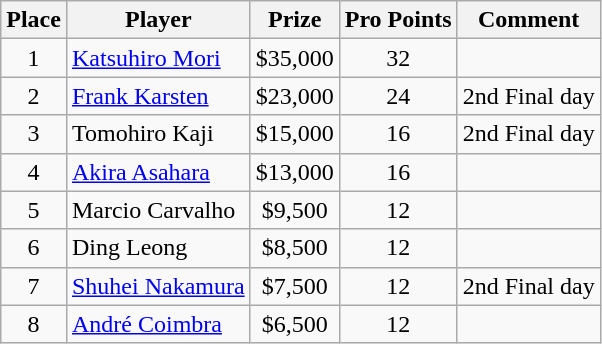<table class="wikitable">
<tr>
<th>Place</th>
<th>Player</th>
<th>Prize</th>
<th>Pro Points</th>
<th>Comment</th>
</tr>
<tr>
<td align=center>1</td>
<td> <a href='#'>Katsuhiro Mori</a></td>
<td align=center>$35,000</td>
<td align=center>32</td>
<td></td>
</tr>
<tr>
<td align=center>2</td>
<td> <a href='#'>Frank Karsten</a></td>
<td align=center>$23,000</td>
<td align=center>24</td>
<td>2nd Final day</td>
</tr>
<tr>
<td align=center>3</td>
<td> Tomohiro Kaji</td>
<td align=center>$15,000</td>
<td align=center>16</td>
<td>2nd Final day</td>
</tr>
<tr>
<td align=center>4</td>
<td> <a href='#'>Akira Asahara</a></td>
<td align=center>$13,000</td>
<td align=center>16</td>
<td></td>
</tr>
<tr>
<td align=center>5</td>
<td> Marcio Carvalho</td>
<td align=center>$9,500</td>
<td align=center>12</td>
<td></td>
</tr>
<tr>
<td align=center>6</td>
<td> Ding Leong</td>
<td align=center>$8,500</td>
<td align=center>12</td>
<td></td>
</tr>
<tr>
<td align=center>7</td>
<td> <a href='#'>Shuhei Nakamura</a></td>
<td align=center>$7,500</td>
<td align=center>12</td>
<td>2nd Final day</td>
</tr>
<tr>
<td align=center>8</td>
<td> <a href='#'>André Coimbra</a></td>
<td align=center>$6,500</td>
<td align=center>12</td>
<td></td>
</tr>
</table>
